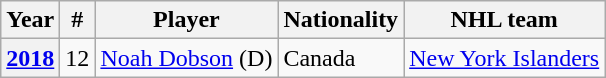<table class="wikitable">
<tr>
<th bgcolor="#DDDDFF" width:3.25%;">Year</th>
<th bgcolor="#DDDDFF" width:2.50%;">#</th>
<th bgcolor="#DDDDFF" width:18.0%;">Player</th>
<th bgcolor="#DDDDFF" width:18.0%;">Nationality</th>
<th bgcolor="#DDDDFF" width:18.0%;">NHL team</th>
</tr>
<tr>
<th><a href='#'>2018</a></th>
<td>12</td>
<td><a href='#'>Noah Dobson</a> (D)</td>
<td> Canada</td>
<td><a href='#'>New York Islanders</a></td>
</tr>
</table>
